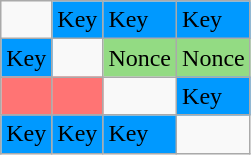<table class="wikitable">
<tr>
<td></td>
<td style="background:#0099ff">Key</td>
<td style="background:#0099ff">Key</td>
<td style="background:#0099ff">Key</td>
</tr>
<tr>
<td style="background:#0099ff">Key</td>
<td></td>
<td style="background:#93db83">Nonce</td>
<td style="background:#93db83">Nonce</td>
</tr>
<tr>
<td style="background:#ff7474"></td>
<td style="background:#ff7474"></td>
<td></td>
<td style="background:#0099ff">Key</td>
</tr>
<tr>
<td style="background:#0099ff">Key</td>
<td style="background:#0099ff">Key</td>
<td style="background:#0099ff">Key</td>
<td></td>
</tr>
</table>
